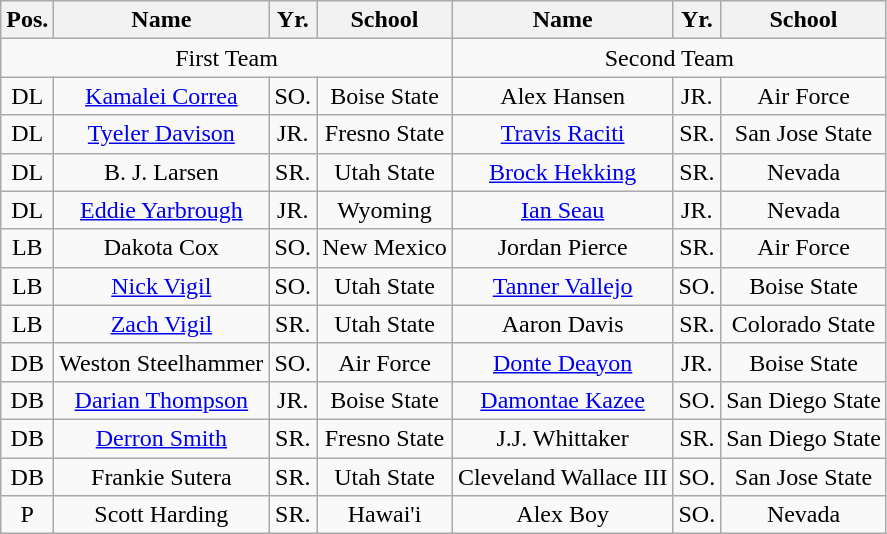<table class="wikitable">
<tr>
<th>Pos.</th>
<th>Name</th>
<th>Yr.</th>
<th>School</th>
<th>Name</th>
<th>Yr.</th>
<th>School</th>
</tr>
<tr>
<td colspan="4" style="text-align:center;">First Team</td>
<td colspan="4" style="text-align:center;">Second Team</td>
</tr>
<tr style="text-align:center;">
<td>DL</td>
<td><a href='#'>Kamalei Correa</a></td>
<td>SO.</td>
<td>Boise State</td>
<td>Alex Hansen</td>
<td>JR.</td>
<td>Air Force</td>
</tr>
<tr style="text-align:center;">
<td>DL</td>
<td><a href='#'>Tyeler Davison</a></td>
<td>JR.</td>
<td>Fresno State</td>
<td><a href='#'>Travis Raciti</a></td>
<td>SR.</td>
<td>San Jose State</td>
</tr>
<tr style="text-align:center;">
<td>DL</td>
<td>B. J. Larsen</td>
<td>SR.</td>
<td>Utah State</td>
<td><a href='#'>Brock Hekking</a></td>
<td>SR.</td>
<td>Nevada</td>
</tr>
<tr style="text-align:center;">
<td>DL</td>
<td><a href='#'>Eddie Yarbrough</a></td>
<td>JR.</td>
<td>Wyoming</td>
<td><a href='#'>Ian Seau</a></td>
<td>JR.</td>
<td>Nevada</td>
</tr>
<tr style="text-align:center;">
<td>LB</td>
<td>Dakota Cox</td>
<td>SO.</td>
<td>New Mexico</td>
<td>Jordan Pierce</td>
<td>SR.</td>
<td>Air Force</td>
</tr>
<tr style="text-align:center;">
<td>LB</td>
<td><a href='#'>Nick Vigil</a></td>
<td>SO.</td>
<td>Utah State</td>
<td><a href='#'>Tanner Vallejo</a></td>
<td>SO.</td>
<td>Boise State</td>
</tr>
<tr style="text-align:center;">
<td>LB</td>
<td><a href='#'>Zach Vigil</a></td>
<td>SR.</td>
<td>Utah State</td>
<td>Aaron Davis</td>
<td>SR.</td>
<td>Colorado State</td>
</tr>
<tr style="text-align:center;">
<td>DB</td>
<td>Weston Steelhammer</td>
<td>SO.</td>
<td>Air Force</td>
<td><a href='#'>Donte Deayon</a></td>
<td>JR.</td>
<td>Boise State</td>
</tr>
<tr style="text-align:center;">
<td>DB</td>
<td><a href='#'>Darian Thompson</a></td>
<td>JR.</td>
<td>Boise State</td>
<td><a href='#'>Damontae Kazee</a></td>
<td>SO.</td>
<td>San Diego State</td>
</tr>
<tr style="text-align:center;">
<td>DB</td>
<td><a href='#'>Derron Smith</a></td>
<td>SR.</td>
<td>Fresno State</td>
<td>J.J. Whittaker</td>
<td>SR.</td>
<td>San Diego State</td>
</tr>
<tr style="text-align:center;">
<td>DB</td>
<td>Frankie Sutera</td>
<td>SR.</td>
<td>Utah State</td>
<td>Cleveland Wallace III</td>
<td>SO.</td>
<td>San Jose State</td>
</tr>
<tr style="text-align:center;">
<td>P</td>
<td>Scott Harding</td>
<td>SR.</td>
<td>Hawai'i</td>
<td>Alex Boy</td>
<td>SO.</td>
<td>Nevada</td>
</tr>
</table>
